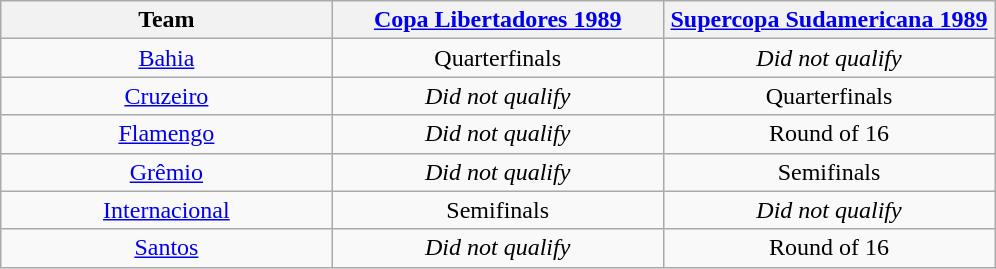<table class="wikitable">
<tr>
<th width= 33%>Team</th>
<th width= 33%><a href='#'>Copa Libertadores 1989</a></th>
<th width= 33%><a href='#'>Supercopa Sudamericana 1989</a></th>
</tr>
<tr align="center">
<td><a href='#'>Bahia</a></td>
<td>Quarterfinals</td>
<td><em>Did not qualify</em></td>
</tr>
<tr align="center">
<td><a href='#'>Cruzeiro</a></td>
<td><em>Did not qualify</em></td>
<td>Quarterfinals</td>
</tr>
<tr align="center">
<td><a href='#'>Flamengo</a></td>
<td><em>Did not qualify</em></td>
<td>Round of 16</td>
</tr>
<tr align="center">
<td><a href='#'>Grêmio</a></td>
<td><em>Did not qualify</em></td>
<td>Semifinals</td>
</tr>
<tr align="center">
<td><a href='#'>Internacional</a></td>
<td>Semifinals</td>
<td><em>Did not qualify</em></td>
</tr>
<tr align="center">
<td><a href='#'>Santos</a></td>
<td><em>Did not qualify</em></td>
<td>Round of 16</td>
</tr>
</table>
